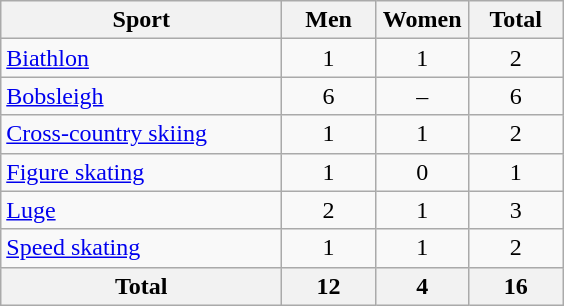<table class="wikitable sortable" style="text-align:center;">
<tr>
<th width=180>Sport</th>
<th width=55>Men</th>
<th width=55>Women</th>
<th width=55>Total</th>
</tr>
<tr>
<td align=left><a href='#'>Biathlon</a></td>
<td>1</td>
<td>1</td>
<td>2</td>
</tr>
<tr>
<td align=left><a href='#'>Bobsleigh</a></td>
<td>6</td>
<td>–</td>
<td>6</td>
</tr>
<tr>
<td align=left><a href='#'>Cross-country skiing</a></td>
<td>1</td>
<td>1</td>
<td>2</td>
</tr>
<tr>
<td align=left><a href='#'>Figure skating</a></td>
<td>1</td>
<td>0</td>
<td>1</td>
</tr>
<tr>
<td align=left><a href='#'>Luge</a></td>
<td>2</td>
<td>1</td>
<td>3</td>
</tr>
<tr>
<td align=left><a href='#'>Speed skating</a></td>
<td>1</td>
<td>1</td>
<td>2</td>
</tr>
<tr>
<th>Total</th>
<th>12</th>
<th>4</th>
<th>16</th>
</tr>
</table>
